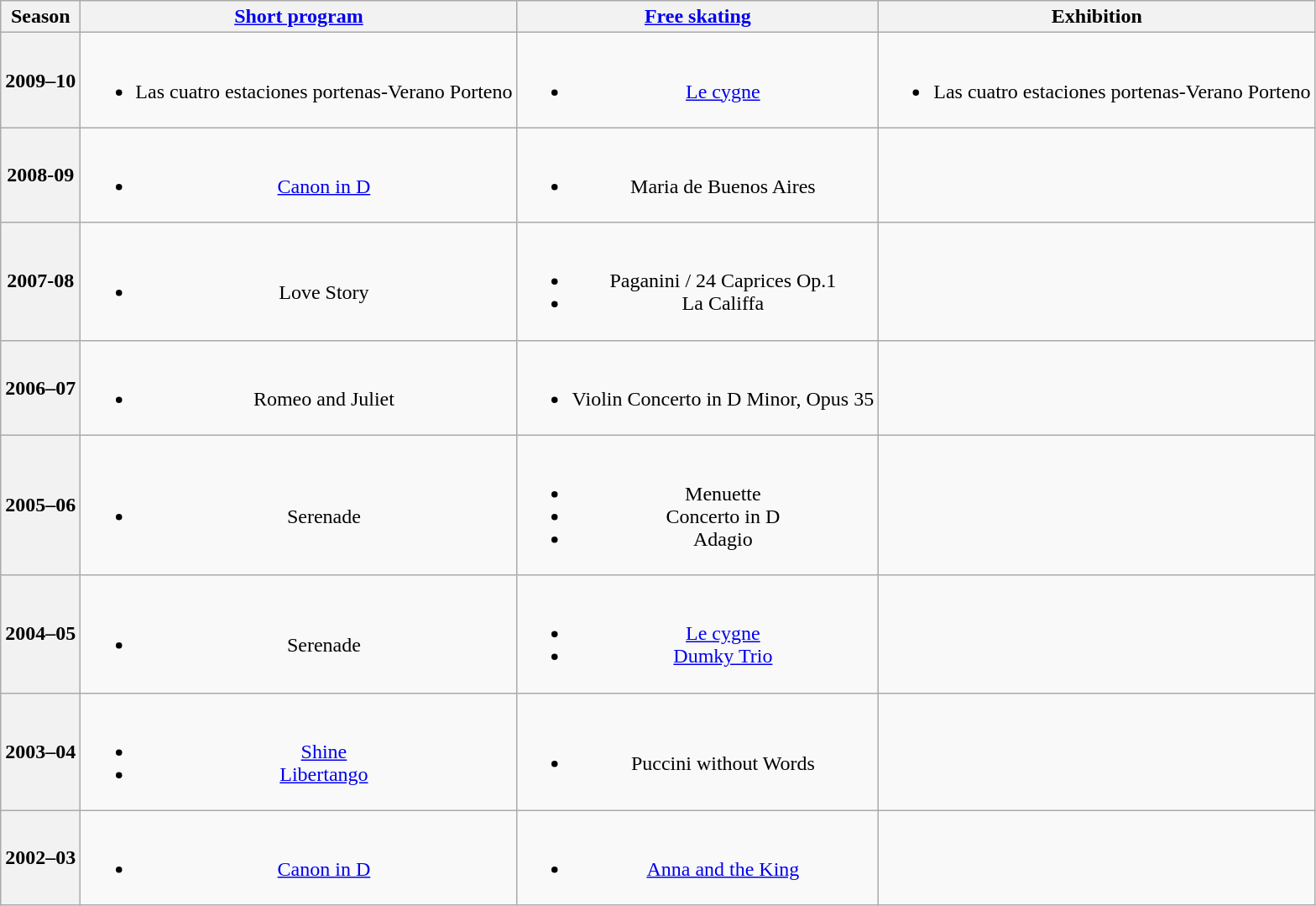<table class=wikitable style=text-align:center>
<tr>
<th>Season</th>
<th><a href='#'>Short program</a></th>
<th><a href='#'>Free skating</a></th>
<th>Exhibition</th>
</tr>
<tr>
<th>2009–10 <br> </th>
<td><br><ul><li>Las cuatro estaciones portenas-Verano Porteno <br></li></ul></td>
<td><br><ul><li><a href='#'>Le cygne</a> <br></li></ul></td>
<td><br><ul><li>Las cuatro estaciones portenas-Verano Porteno <br></li></ul></td>
</tr>
<tr>
<th>2008-09 <br></th>
<td><br><ul><li><a href='#'>Canon in D</a> <br></li></ul></td>
<td><br><ul><li>Maria de Buenos Aires <br></li></ul></td>
<td></td>
</tr>
<tr>
<th>2007-08 <br></th>
<td><br><ul><li>Love Story <br></li></ul></td>
<td><br><ul><li>Paganini / 24 Caprices Op.1</li><li>La Califfa <br></li></ul></td>
<td></td>
</tr>
<tr>
<th>2006–07 <br> </th>
<td><br><ul><li>Romeo and Juliet <br></li></ul></td>
<td><br><ul><li>Violin Concerto in D Minor, Opus 35 <br></li></ul></td>
<td></td>
</tr>
<tr>
<th>2005–06 <br> </th>
<td><br><ul><li>Serenade <br></li></ul></td>
<td><br><ul><li>Menuette <br></li><li>Concerto in D <br></li><li>Adagio <br></li></ul></td>
<td></td>
</tr>
<tr>
<th>2004–05 <br> </th>
<td><br><ul><li>Serenade <br></li></ul></td>
<td><br><ul><li><a href='#'>Le cygne</a> <br></li><li><a href='#'>Dumky Trio</a> <br></li></ul></td>
<td></td>
</tr>
<tr>
<th>2003–04 <br> </th>
<td><br><ul><li><a href='#'>Shine</a> <br></li><li><a href='#'>Libertango</a> <br></li></ul></td>
<td><br><ul><li>Puccini without Words <br></li></ul></td>
<td></td>
</tr>
<tr>
<th>2002–03 <br> </th>
<td><br><ul><li><a href='#'>Canon in D</a> <br></li></ul></td>
<td><br><ul><li><a href='#'>Anna and the King</a> <br></li></ul></td>
<td></td>
</tr>
</table>
